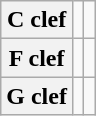<table class="wikitable">
<tr>
<th scope="row">C clef</th>
<td></td>
<td></td>
</tr>
<tr>
<th scope="row">F clef</th>
<td></td>
<td></td>
</tr>
<tr>
<th scope="row">G clef</th>
<td></td>
<td></td>
</tr>
</table>
